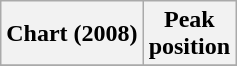<table class="wikitable">
<tr>
<th>Chart (2008)</th>
<th>Peak<br>position</th>
</tr>
<tr>
</tr>
</table>
